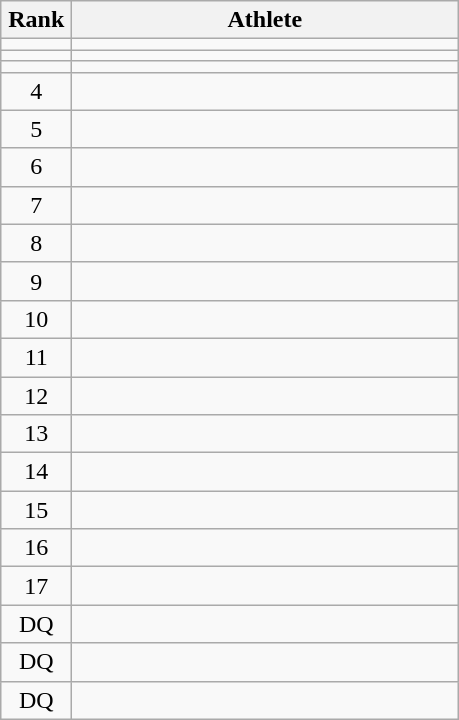<table class="wikitable" style="text-align: center;">
<tr>
<th width=40>Rank</th>
<th width=250>Athlete</th>
</tr>
<tr>
<td></td>
<td align="left"></td>
</tr>
<tr>
<td></td>
<td align="left"></td>
</tr>
<tr>
<td></td>
<td align="left"></td>
</tr>
<tr>
<td>4</td>
<td align="left"></td>
</tr>
<tr>
<td>5</td>
<td align="left"></td>
</tr>
<tr>
<td>6</td>
<td align="left"></td>
</tr>
<tr>
<td>7</td>
<td align="left"></td>
</tr>
<tr>
<td>8</td>
<td align="left"></td>
</tr>
<tr>
<td>9</td>
<td align="left"></td>
</tr>
<tr>
<td>10</td>
<td align="left"></td>
</tr>
<tr>
<td>11</td>
<td align="left"></td>
</tr>
<tr>
<td>12</td>
<td align="left"></td>
</tr>
<tr>
<td>13</td>
<td align="left"></td>
</tr>
<tr>
<td>14</td>
<td align="left"></td>
</tr>
<tr>
<td>15</td>
<td align="left"></td>
</tr>
<tr>
<td>16</td>
<td align="left"></td>
</tr>
<tr>
<td>17</td>
<td align="left"></td>
</tr>
<tr>
<td>DQ</td>
<td align="left"></td>
</tr>
<tr>
<td>DQ</td>
<td align="left"></td>
</tr>
<tr>
<td>DQ</td>
<td align="left"></td>
</tr>
</table>
